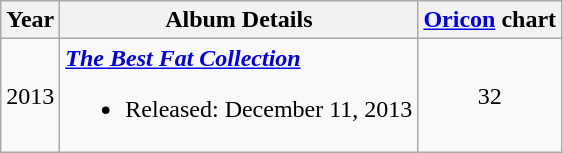<table class="wikitable">
<tr>
<th>Year</th>
<th>Album Details</th>
<th><a href='#'>Oricon</a> chart</th>
</tr>
<tr>
<td>2013</td>
<td><strong><em><a href='#'>The Best Fat Collection</a></em></strong><br><ul><li>Released: December 11, 2013</li></ul></td>
<td style="text-align:center;">32</td>
</tr>
</table>
